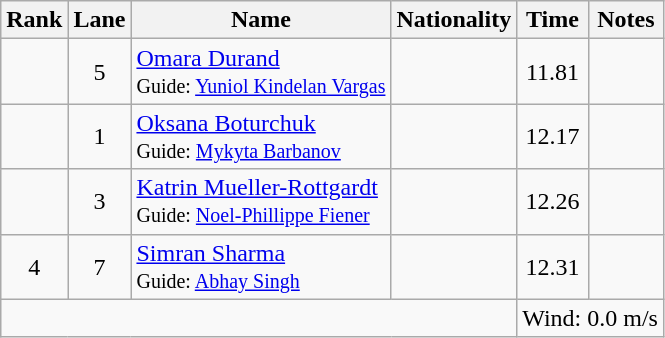<table class="wikitable sortable" style="text-align:center">
<tr>
<th>Rank</th>
<th>Lane</th>
<th>Name</th>
<th>Nationality</th>
<th>Time</th>
<th>Notes</th>
</tr>
<tr>
<td></td>
<td>5</td>
<td align="left"><a href='#'>Omara Durand</a><br><small>Guide: <a href='#'>Yuniol Kindelan Vargas</a></small></td>
<td align="left"></td>
<td>11.81</td>
<td></td>
</tr>
<tr>
<td></td>
<td>1</td>
<td align="left"><a href='#'>Oksana Boturchuk</a><br><small>Guide: <a href='#'>Mykyta Barbanov</a></small></td>
<td align="left"></td>
<td>12.17</td>
<td></td>
</tr>
<tr>
<td></td>
<td>3</td>
<td align="left"><a href='#'>Katrin Mueller-Rottgardt</a><br><small>Guide: <a href='#'>Noel-Phillippe Fiener</a></small></td>
<td align="left"></td>
<td>12.26</td>
<td></td>
</tr>
<tr>
<td>4</td>
<td>7</td>
<td align="left"><a href='#'>Simran Sharma</a><br><small>Guide: <a href='#'>Abhay Singh</a></small></td>
<td align="left"></td>
<td>12.31</td>
<td></td>
</tr>
<tr class="sortbottom">
<td colspan="4"></td>
<td colspan="2" style="text-align:left;">Wind: 0.0 m/s</td>
</tr>
</table>
